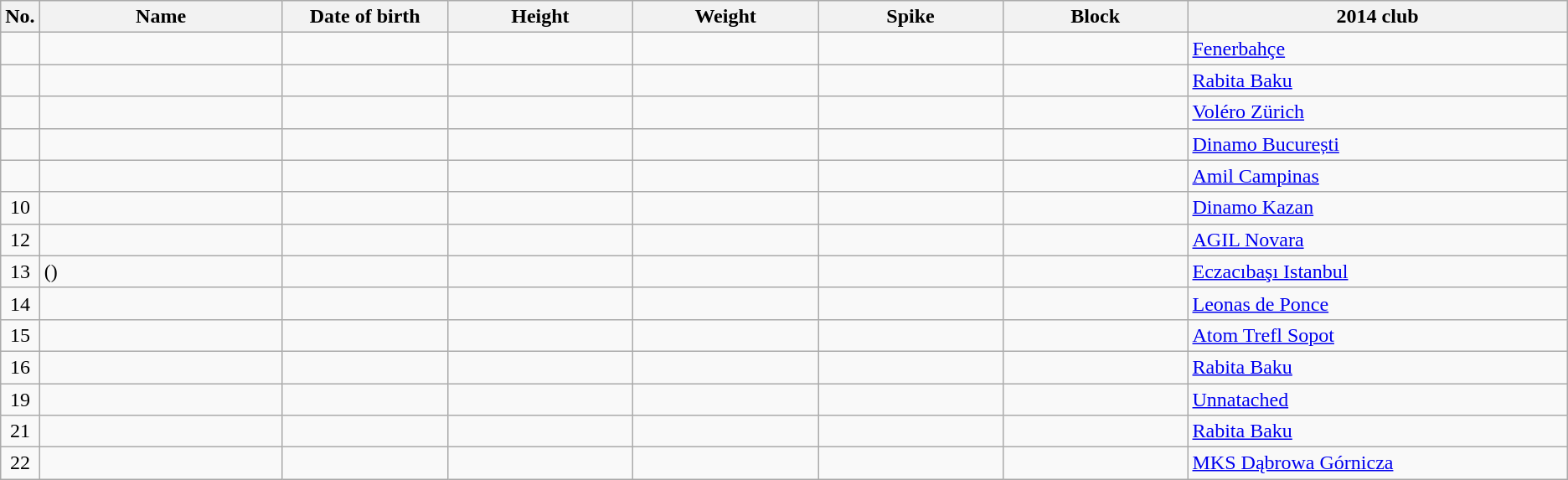<table class="wikitable sortable" style="font-size:100%; text-align:center;">
<tr>
<th>No.</th>
<th style="width:12em">Name</th>
<th style="width:8em">Date of birth</th>
<th style="width:9em">Height</th>
<th style="width:9em">Weight</th>
<th style="width:9em">Spike</th>
<th style="width:9em">Block</th>
<th style="width:19em">2014 club</th>
</tr>
<tr>
<td></td>
<td align=left></td>
<td align=right></td>
<td></td>
<td></td>
<td></td>
<td></td>
<td align=left> <a href='#'>Fenerbahçe</a></td>
</tr>
<tr>
<td></td>
<td align=left></td>
<td align=right></td>
<td></td>
<td></td>
<td></td>
<td></td>
<td align=left> <a href='#'>Rabita Baku</a></td>
</tr>
<tr>
<td></td>
<td align=left></td>
<td align=right></td>
<td></td>
<td></td>
<td></td>
<td></td>
<td align=left> <a href='#'>Voléro Zürich</a></td>
</tr>
<tr>
<td></td>
<td align=left></td>
<td align=right></td>
<td></td>
<td></td>
<td></td>
<td></td>
<td align=left> <a href='#'>Dinamo București</a></td>
</tr>
<tr>
<td></td>
<td align=left></td>
<td align=right></td>
<td></td>
<td></td>
<td></td>
<td></td>
<td align=left> <a href='#'>Amil Campinas</a></td>
</tr>
<tr>
<td>10</td>
<td align=left></td>
<td align=right></td>
<td></td>
<td></td>
<td></td>
<td></td>
<td align=left> <a href='#'>Dinamo Kazan</a></td>
</tr>
<tr>
<td>12</td>
<td align=left></td>
<td align=right></td>
<td></td>
<td></td>
<td></td>
<td></td>
<td align=left> <a href='#'>AGIL Novara</a></td>
</tr>
<tr>
<td>13</td>
<td align=left> ()</td>
<td align=right></td>
<td></td>
<td></td>
<td></td>
<td></td>
<td align=left> <a href='#'>Eczacıbaşı Istanbul</a></td>
</tr>
<tr>
<td>14</td>
<td align=left></td>
<td align=right></td>
<td></td>
<td></td>
<td></td>
<td></td>
<td align=left> <a href='#'>Leonas de Ponce</a></td>
</tr>
<tr>
<td>15</td>
<td align=left></td>
<td align=right></td>
<td></td>
<td></td>
<td></td>
<td></td>
<td align=left> <a href='#'>Atom Trefl Sopot</a></td>
</tr>
<tr>
<td>16</td>
<td align=left></td>
<td align=right></td>
<td></td>
<td></td>
<td></td>
<td></td>
<td align=left> <a href='#'>Rabita Baku</a></td>
</tr>
<tr>
<td>19</td>
<td align=left></td>
<td align=right></td>
<td></td>
<td></td>
<td></td>
<td></td>
<td align=left><a href='#'>Unnatached</a></td>
</tr>
<tr>
<td>21</td>
<td align=left></td>
<td align=right></td>
<td></td>
<td></td>
<td></td>
<td></td>
<td align=left> <a href='#'>Rabita Baku</a></td>
</tr>
<tr>
<td>22</td>
<td align=left></td>
<td align=right></td>
<td></td>
<td></td>
<td></td>
<td></td>
<td align=left> <a href='#'>MKS Dąbrowa Górnicza</a></td>
</tr>
</table>
